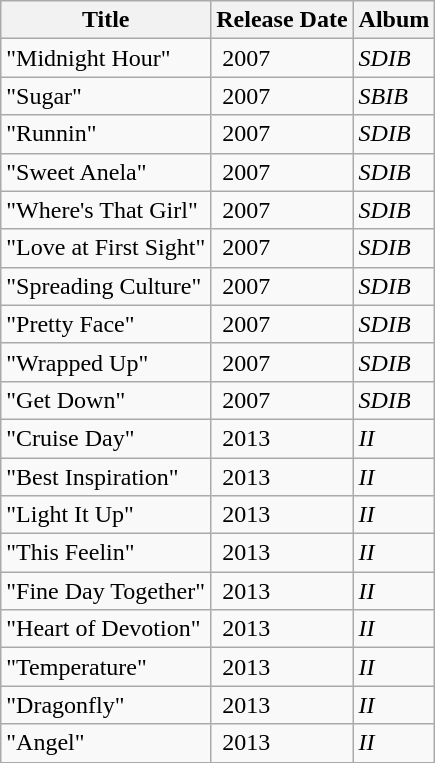<table class="wikitable">
<tr>
<th>Title</th>
<th>Release Date</th>
<th>Album</th>
</tr>
<tr>
<td>"Midnight Hour"</td>
<td> 2007</td>
<td><em>SDIB</em></td>
</tr>
<tr>
<td>"Sugar"</td>
<td> 2007</td>
<td><em>SBIB</em></td>
</tr>
<tr>
<td>"Runnin"</td>
<td> 2007</td>
<td><em>SDIB</em></td>
</tr>
<tr>
<td>"Sweet Anela"</td>
<td> 2007</td>
<td><em>SDIB</em></td>
</tr>
<tr>
<td>"Where's That Girl"</td>
<td> 2007</td>
<td><em>SDIB</em></td>
</tr>
<tr>
<td>"Love at First Sight"</td>
<td> 2007</td>
<td><em>SDIB</em></td>
</tr>
<tr>
<td>"Spreading Culture"</td>
<td> 2007</td>
<td><em>SDIB</em></td>
</tr>
<tr>
<td>"Pretty Face"</td>
<td> 2007</td>
<td><em>SDIB</em></td>
</tr>
<tr>
<td>"Wrapped Up"</td>
<td> 2007</td>
<td><em>SDIB</em></td>
</tr>
<tr>
<td>"Get Down"</td>
<td> 2007</td>
<td><em>SDIB</em></td>
</tr>
<tr>
<td>"Cruise Day"</td>
<td> 2013</td>
<td><em>II</em></td>
</tr>
<tr>
<td>"Best Inspiration"</td>
<td> 2013</td>
<td><em>II</em></td>
</tr>
<tr>
<td>"Light It Up"</td>
<td> 2013</td>
<td><em>II</em></td>
</tr>
<tr>
<td>"This Feelin"</td>
<td> 2013</td>
<td><em>II</em></td>
</tr>
<tr>
<td>"Fine Day Together"</td>
<td> 2013</td>
<td><em>II</em></td>
</tr>
<tr>
<td>"Heart of Devotion"</td>
<td> 2013</td>
<td><em>II</em></td>
</tr>
<tr>
<td>"Temperature"</td>
<td> 2013</td>
<td><em>II</em></td>
</tr>
<tr>
<td>"Dragonfly"</td>
<td> 2013</td>
<td><em>II</em></td>
</tr>
<tr>
<td>"Angel"</td>
<td> 2013</td>
<td><em>II</em></td>
</tr>
</table>
